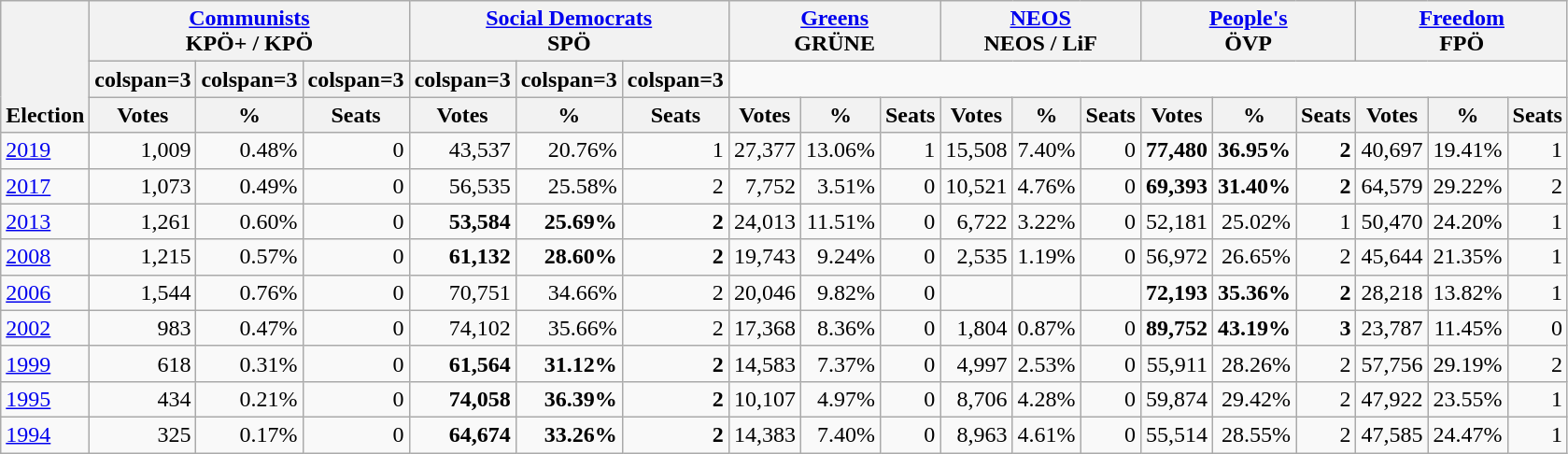<table class="wikitable" border="1" style="font-size:100%; text-align:right;">
<tr>
<th style="text-align:left;" valign=bottom rowspan=3>Election</th>
<th valign=bottom colspan=3><a href='#'>Communists</a><br>KPÖ+ / KPÖ</th>
<th valign=bottom colspan=3><a href='#'>Social Democrats</a><br>SPÖ</th>
<th valign=bottom colspan=3><a href='#'>Greens</a><br>GRÜNE</th>
<th valign=bottom colspan=3><a href='#'>NEOS</a><br>NEOS / LiF</th>
<th valign=bottom colspan=3><a href='#'>People's</a><br>ÖVP</th>
<th valign=bottom colspan=3><a href='#'>Freedom</a><br>FPÖ</th>
</tr>
<tr>
<th>colspan=3 </th>
<th>colspan=3 </th>
<th>colspan=3 </th>
<th>colspan=3 </th>
<th>colspan=3 </th>
<th>colspan=3 </th>
</tr>
<tr>
<th>Votes</th>
<th>%</th>
<th>Seats</th>
<th>Votes</th>
<th>%</th>
<th>Seats</th>
<th>Votes</th>
<th>%</th>
<th>Seats</th>
<th>Votes</th>
<th>%</th>
<th>Seats</th>
<th>Votes</th>
<th>%</th>
<th>Seats</th>
<th>Votes</th>
<th>%</th>
<th>Seats</th>
</tr>
<tr>
<td align=left><a href='#'>2019</a></td>
<td>1,009</td>
<td>0.48%</td>
<td>0</td>
<td>43,537</td>
<td>20.76%</td>
<td>1</td>
<td>27,377</td>
<td>13.06%</td>
<td>1</td>
<td>15,508</td>
<td>7.40%</td>
<td>0</td>
<td><strong>77,480</strong></td>
<td><strong>36.95%</strong></td>
<td><strong>2</strong></td>
<td>40,697</td>
<td>19.41%</td>
<td>1</td>
</tr>
<tr>
<td align=left><a href='#'>2017</a></td>
<td>1,073</td>
<td>0.49%</td>
<td>0</td>
<td>56,535</td>
<td>25.58%</td>
<td>2</td>
<td>7,752</td>
<td>3.51%</td>
<td>0</td>
<td>10,521</td>
<td>4.76%</td>
<td>0</td>
<td><strong>69,393</strong></td>
<td><strong>31.40%</strong></td>
<td><strong>2</strong></td>
<td>64,579</td>
<td>29.22%</td>
<td>2</td>
</tr>
<tr>
<td align=left><a href='#'>2013</a></td>
<td>1,261</td>
<td>0.60%</td>
<td>0</td>
<td><strong>53,584</strong></td>
<td><strong>25.69%</strong></td>
<td><strong>2</strong></td>
<td>24,013</td>
<td>11.51%</td>
<td>0</td>
<td>6,722</td>
<td>3.22%</td>
<td>0</td>
<td>52,181</td>
<td>25.02%</td>
<td>1</td>
<td>50,470</td>
<td>24.20%</td>
<td>1</td>
</tr>
<tr>
<td align=left><a href='#'>2008</a></td>
<td>1,215</td>
<td>0.57%</td>
<td>0</td>
<td><strong>61,132</strong></td>
<td><strong>28.60%</strong></td>
<td><strong>2</strong></td>
<td>19,743</td>
<td>9.24%</td>
<td>0</td>
<td>2,535</td>
<td>1.19%</td>
<td>0</td>
<td>56,972</td>
<td>26.65%</td>
<td>2</td>
<td>45,644</td>
<td>21.35%</td>
<td>1</td>
</tr>
<tr>
<td align=left><a href='#'>2006</a></td>
<td>1,544</td>
<td>0.76%</td>
<td>0</td>
<td>70,751</td>
<td>34.66%</td>
<td>2</td>
<td>20,046</td>
<td>9.82%</td>
<td>0</td>
<td></td>
<td></td>
<td></td>
<td><strong>72,193</strong></td>
<td><strong>35.36%</strong></td>
<td><strong>2</strong></td>
<td>28,218</td>
<td>13.82%</td>
<td>1</td>
</tr>
<tr>
<td align=left><a href='#'>2002</a></td>
<td>983</td>
<td>0.47%</td>
<td>0</td>
<td>74,102</td>
<td>35.66%</td>
<td>2</td>
<td>17,368</td>
<td>8.36%</td>
<td>0</td>
<td>1,804</td>
<td>0.87%</td>
<td>0</td>
<td><strong>89,752</strong></td>
<td><strong>43.19%</strong></td>
<td><strong>3</strong></td>
<td>23,787</td>
<td>11.45%</td>
<td>0</td>
</tr>
<tr>
<td align=left><a href='#'>1999</a></td>
<td>618</td>
<td>0.31%</td>
<td>0</td>
<td><strong>61,564</strong></td>
<td><strong>31.12%</strong></td>
<td><strong>2</strong></td>
<td>14,583</td>
<td>7.37%</td>
<td>0</td>
<td>4,997</td>
<td>2.53%</td>
<td>0</td>
<td>55,911</td>
<td>28.26%</td>
<td>2</td>
<td>57,756</td>
<td>29.19%</td>
<td>2</td>
</tr>
<tr>
<td align=left><a href='#'>1995</a></td>
<td>434</td>
<td>0.21%</td>
<td>0</td>
<td><strong>74,058</strong></td>
<td><strong>36.39%</strong></td>
<td><strong>2</strong></td>
<td>10,107</td>
<td>4.97%</td>
<td>0</td>
<td>8,706</td>
<td>4.28%</td>
<td>0</td>
<td>59,874</td>
<td>29.42%</td>
<td>2</td>
<td>47,922</td>
<td>23.55%</td>
<td>1</td>
</tr>
<tr>
<td align=left><a href='#'>1994</a></td>
<td>325</td>
<td>0.17%</td>
<td>0</td>
<td><strong>64,674</strong></td>
<td><strong>33.26%</strong></td>
<td><strong>2</strong></td>
<td>14,383</td>
<td>7.40%</td>
<td>0</td>
<td>8,963</td>
<td>4.61%</td>
<td>0</td>
<td>55,514</td>
<td>28.55%</td>
<td>2</td>
<td>47,585</td>
<td>24.47%</td>
<td>1</td>
</tr>
</table>
